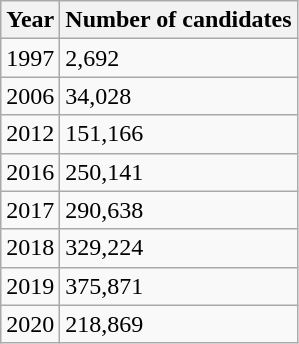<table - class="wikitable">
<tr>
<th>Year</th>
<th>Number of candidates</th>
</tr>
<tr>
<td>1997</td>
<td>2,692</td>
</tr>
<tr>
<td>2006</td>
<td>34,028</td>
</tr>
<tr>
<td>2012</td>
<td>151,166</td>
</tr>
<tr>
<td>2016</td>
<td>250,141</td>
</tr>
<tr>
<td>2017</td>
<td>290,638</td>
</tr>
<tr>
<td>2018</td>
<td>329,224</td>
</tr>
<tr>
<td>2019</td>
<td>375,871</td>
</tr>
<tr>
<td>2020</td>
<td>218,869</td>
</tr>
</table>
